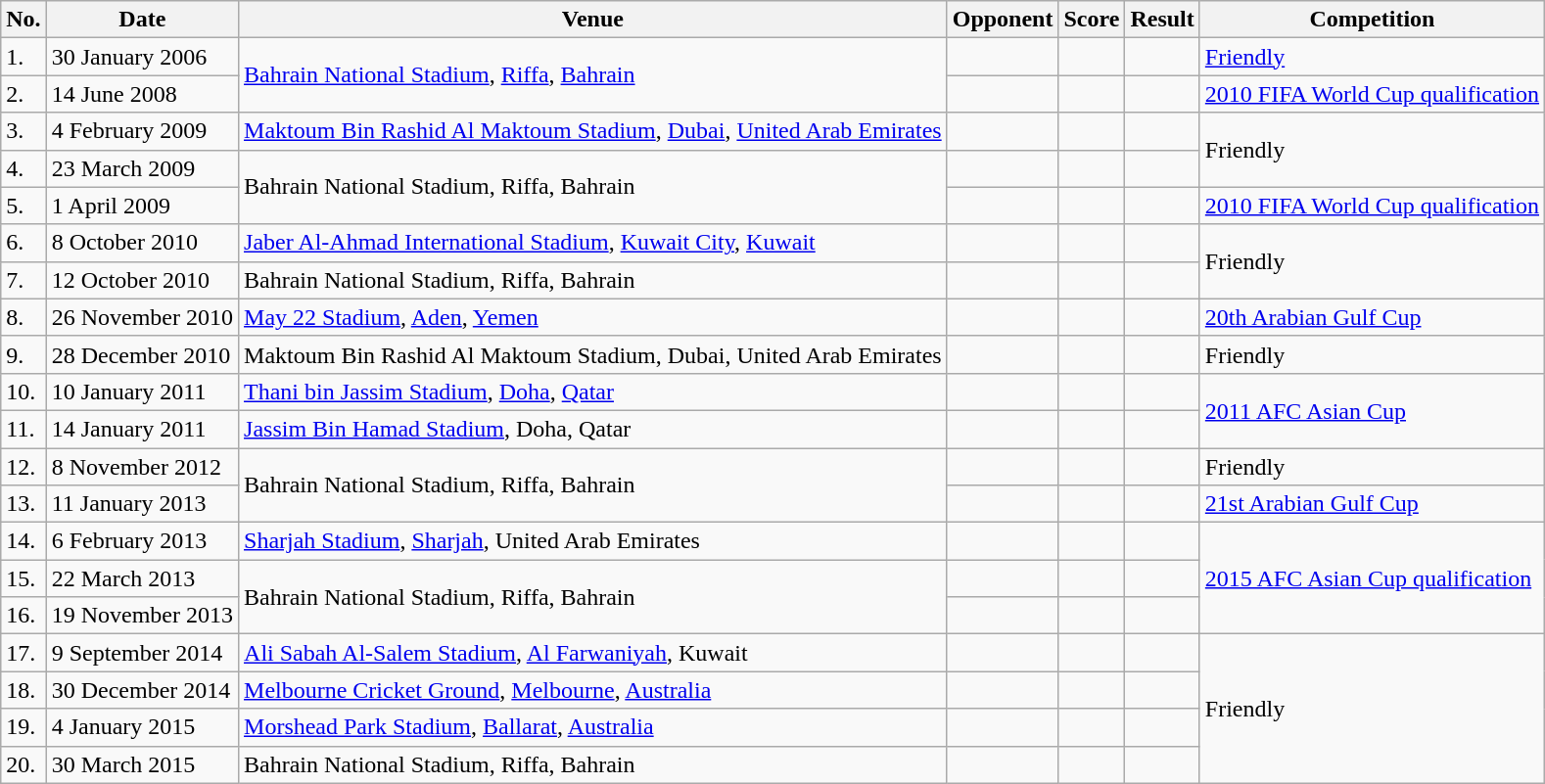<table class="wikitable">
<tr>
<th>No.</th>
<th>Date</th>
<th>Venue</th>
<th>Opponent</th>
<th>Score</th>
<th>Result</th>
<th>Competition</th>
</tr>
<tr>
<td>1.</td>
<td>30 January 2006</td>
<td rowspan=2><a href='#'>Bahrain National Stadium</a>, <a href='#'>Riffa</a>, <a href='#'>Bahrain</a></td>
<td></td>
<td></td>
<td></td>
<td><a href='#'>Friendly</a></td>
</tr>
<tr>
<td>2.</td>
<td>14 June 2008</td>
<td></td>
<td></td>
<td></td>
<td><a href='#'>2010 FIFA World Cup qualification</a></td>
</tr>
<tr>
<td>3.</td>
<td>4 February 2009</td>
<td><a href='#'>Maktoum Bin Rashid Al Maktoum Stadium</a>, <a href='#'>Dubai</a>, <a href='#'>United Arab Emirates</a></td>
<td></td>
<td></td>
<td></td>
<td rowspan=2>Friendly</td>
</tr>
<tr>
<td>4.</td>
<td>23 March 2009</td>
<td rowspan=2>Bahrain National Stadium, Riffa, Bahrain</td>
<td></td>
<td></td>
<td></td>
</tr>
<tr>
<td>5.</td>
<td>1 April 2009</td>
<td></td>
<td></td>
<td></td>
<td><a href='#'>2010 FIFA World Cup qualification</a></td>
</tr>
<tr>
<td>6.</td>
<td>8 October 2010</td>
<td><a href='#'>Jaber Al-Ahmad International Stadium</a>, <a href='#'>Kuwait City</a>, <a href='#'>Kuwait</a></td>
<td></td>
<td></td>
<td></td>
<td rowspan=2>Friendly</td>
</tr>
<tr>
<td>7.</td>
<td>12 October 2010</td>
<td>Bahrain National Stadium, Riffa, Bahrain</td>
<td></td>
<td></td>
<td></td>
</tr>
<tr>
<td>8.</td>
<td>26 November 2010</td>
<td><a href='#'>May 22 Stadium</a>, <a href='#'>Aden</a>, <a href='#'>Yemen</a></td>
<td></td>
<td></td>
<td></td>
<td><a href='#'>20th Arabian Gulf Cup</a></td>
</tr>
<tr>
<td>9.</td>
<td>28 December 2010</td>
<td>Maktoum Bin Rashid Al Maktoum Stadium, Dubai, United Arab Emirates</td>
<td></td>
<td></td>
<td></td>
<td>Friendly</td>
</tr>
<tr>
<td>10.</td>
<td>10 January 2011</td>
<td><a href='#'>Thani bin Jassim Stadium</a>, <a href='#'>Doha</a>, <a href='#'>Qatar</a></td>
<td></td>
<td></td>
<td></td>
<td rowspan=2><a href='#'>2011 AFC Asian Cup</a></td>
</tr>
<tr>
<td>11.</td>
<td>14 January 2011</td>
<td><a href='#'>Jassim Bin Hamad Stadium</a>, Doha, Qatar</td>
<td></td>
<td></td>
<td></td>
</tr>
<tr>
<td>12.</td>
<td>8 November 2012</td>
<td rowspan=2>Bahrain National Stadium, Riffa, Bahrain</td>
<td></td>
<td></td>
<td></td>
<td>Friendly</td>
</tr>
<tr>
<td>13.</td>
<td>11 January 2013</td>
<td></td>
<td></td>
<td></td>
<td><a href='#'>21st Arabian Gulf Cup</a></td>
</tr>
<tr>
<td>14.</td>
<td>6 February 2013</td>
<td><a href='#'>Sharjah Stadium</a>, <a href='#'>Sharjah</a>, United Arab Emirates</td>
<td></td>
<td></td>
<td></td>
<td rowspan=3><a href='#'>2015 AFC Asian Cup qualification</a></td>
</tr>
<tr>
<td>15.</td>
<td>22 March 2013</td>
<td rowspan=2>Bahrain National Stadium, Riffa, Bahrain</td>
<td></td>
<td></td>
<td></td>
</tr>
<tr>
<td>16.</td>
<td>19 November 2013</td>
<td></td>
<td></td>
<td></td>
</tr>
<tr>
<td>17.</td>
<td>9 September 2014</td>
<td><a href='#'>Ali Sabah Al-Salem Stadium</a>, <a href='#'>Al Farwaniyah</a>, Kuwait</td>
<td></td>
<td></td>
<td></td>
<td rowspan=4>Friendly</td>
</tr>
<tr>
<td>18.</td>
<td>30 December 2014</td>
<td><a href='#'>Melbourne Cricket Ground</a>, <a href='#'>Melbourne</a>, <a href='#'>Australia</a></td>
<td></td>
<td></td>
<td></td>
</tr>
<tr>
<td>19.</td>
<td>4 January 2015</td>
<td><a href='#'>Morshead Park Stadium</a>, <a href='#'>Ballarat</a>, <a href='#'>Australia</a></td>
<td></td>
<td></td>
<td></td>
</tr>
<tr>
<td>20.</td>
<td>30 March 2015</td>
<td>Bahrain National Stadium, Riffa, Bahrain</td>
<td></td>
<td></td>
<td></td>
</tr>
</table>
